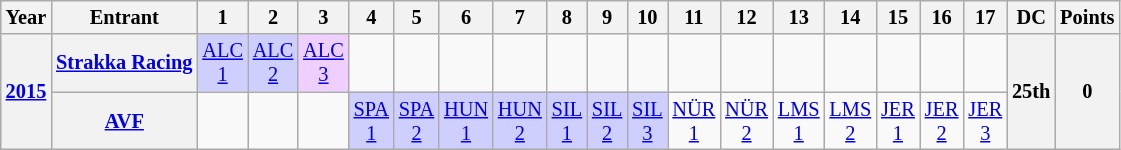<table class="wikitable" style="text-align:center; font-size:85%">
<tr>
<th>Year</th>
<th>Entrant</th>
<th>1</th>
<th>2</th>
<th>3</th>
<th>4</th>
<th>5</th>
<th>6</th>
<th>7</th>
<th>8</th>
<th>9</th>
<th>10</th>
<th>11</th>
<th>12</th>
<th>13</th>
<th>14</th>
<th>15</th>
<th>16</th>
<th>17</th>
<th>DC</th>
<th>Points</th>
</tr>
<tr>
<th rowspan="2"><a href='#'>2015</a></th>
<th nowrap><a href='#'>Strakka Racing</a></th>
<td style="background:#cfcfff;"><a href='#'>ALC<br>1</a><br></td>
<td style="background:#cfcfff;"><a href='#'>ALC<br>2</a><br></td>
<td style="background:#efcfff;"><a href='#'>ALC<br>3</a><br></td>
<td></td>
<td></td>
<td></td>
<td></td>
<td></td>
<td></td>
<td></td>
<td></td>
<td></td>
<td></td>
<td></td>
<td></td>
<td></td>
<td></td>
<th rowspan="2">25th</th>
<th rowspan="2">0</th>
</tr>
<tr>
<th nowrap><a href='#'>AVF</a></th>
<td></td>
<td></td>
<td></td>
<td style="background:#cfcfff;"><a href='#'>SPA<br>1</a><br></td>
<td style="background:#cfcfff;"><a href='#'>SPA<br>2</a><br></td>
<td style="background:#cfcfff;"><a href='#'>HUN<br>1</a><br></td>
<td style="background:#cfcfff;"><a href='#'>HUN<br>2</a><br></td>
<td style="background:#cfcfff;"><a href='#'>SIL<br>1</a><br></td>
<td style="background:#cfcfff;"><a href='#'>SIL<br>2</a><br></td>
<td style="background:#cfcfff;"><a href='#'>SIL<br>3</a><br></td>
<td style="background:#;"><a href='#'>NÜR<br>1</a><br></td>
<td style="background:#;"><a href='#'>NÜR<br>2</a><br></td>
<td style="background:#;"><a href='#'>LMS<br>1</a><br></td>
<td style="background:#;"><a href='#'>LMS<br>2</a><br></td>
<td style="background:#;"><a href='#'>JER<br>1</a><br></td>
<td style="background:#;"><a href='#'>JER<br>2</a><br></td>
<td style="background:#;"><a href='#'>JER<br>3</a><br></td>
</tr>
</table>
